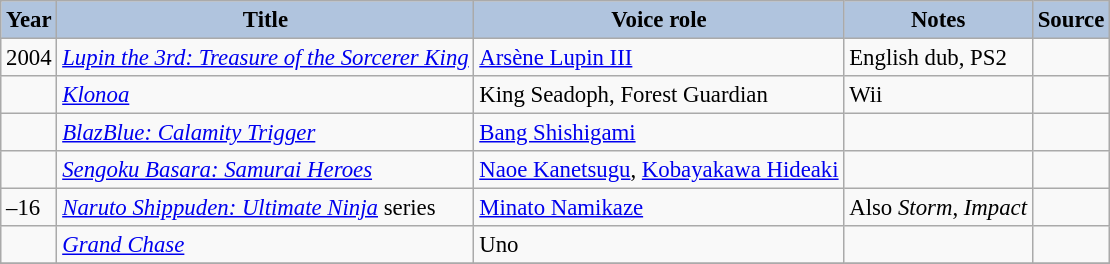<table class="wikitable sortable plainrowheaders" style="width=95%;  font-size: 95%;">
<tr>
<th style="background:#b0c4de;">Year</th>
<th style="background:#b0c4de;">Title</th>
<th style="background:#b0c4de;">Voice role </th>
<th style="background:#b0c4de;" class="unsortable">Notes </th>
<th style="background:#b0c4de;" class="unsortable">Source</th>
</tr>
<tr>
<td>2004</td>
<td><em><a href='#'>Lupin the 3rd: Treasure of the Sorcerer King</a></em></td>
<td><a href='#'>Arsène Lupin III</a></td>
<td>English dub, PS2</td>
<td></td>
</tr>
<tr>
<td></td>
<td><em><a href='#'>Klonoa</a></em></td>
<td>King Seadoph, Forest Guardian</td>
<td>Wii</td>
<td></td>
</tr>
<tr>
<td></td>
<td><em><a href='#'>BlazBlue: Calamity Trigger</a></em></td>
<td><a href='#'>Bang Shishigami</a></td>
<td></td>
<td></td>
</tr>
<tr>
<td></td>
<td><em><a href='#'>Sengoku Basara: Samurai Heroes</a></em></td>
<td><a href='#'>Naoe Kanetsugu</a>, <a href='#'>Kobayakawa Hideaki</a></td>
<td></td>
<td></td>
</tr>
<tr>
<td>–16</td>
<td><em><a href='#'>Naruto Shippuden: Ultimate Ninja</a></em> series</td>
<td><a href='#'>Minato Namikaze</a></td>
<td>Also <em>Storm</em>, <em>Impact</em></td>
<td></td>
</tr>
<tr>
<td></td>
<td><em><a href='#'>Grand Chase</a></em></td>
<td>Uno</td>
<td></td>
<td></td>
</tr>
<tr>
</tr>
</table>
